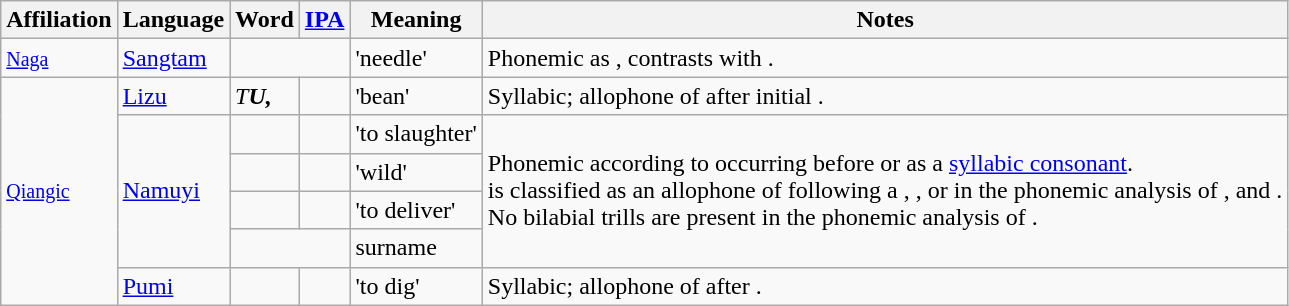<table class="wikitable">
<tr>
<th>Affiliation</th>
<th>Language</th>
<th>Word</th>
<th><a href='#'>IPA</a></th>
<th>Meaning</th>
<th>Notes</th>
</tr>
<tr>
<td><a href='#'><small>Naga</small></a></td>
<td><a href='#'>Sangtam</a></td>
<td colspan="2"></td>
<td>'needle'</td>
<td>Phonemic as , contrasts with .</td>
</tr>
<tr>
<td rowspan="6"><a href='#'><small>Qiangic</small></a></td>
<td><a href='#'>Lizu</a></td>
<td><em>T<strong>U<strong><em>,</td>
<td></td>
<td>'bean'</td>
<td>Syllabic; allophone of  after initial .</td>
</tr>
<tr>
<td rowspan="4"><a href='#'>Namuyi</a></td>
<td></td>
<td></td>
<td>'to slaughter'</td>
<td rowspan="4">Phonemic according to  occurring before  or as a <a href='#'>syllabic consonant</a>.<br> is classified as an allophone of  following a , ,  or  in the phonemic analysis of , and .<br>No bilabial trills are present in the phonemic analysis of .</td>
</tr>
<tr>
<td></td>
<td></td>
<td>'wild'</td>
</tr>
<tr>
<td></td>
<td></td>
<td>'to deliver'</td>
</tr>
<tr>
<td colspan="2"></td>
<td></em>surname<em></td>
</tr>
<tr>
<td><a href='#'>Pumi</a></td>
<td></td>
<td></td>
<td>'to dig'</td>
<td>Syllabic; allophone of  after .</td>
</tr>
</table>
